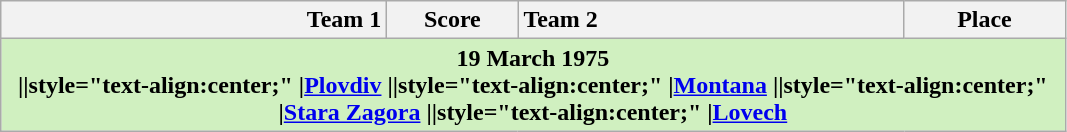<table class="wikitable">
<tr>
<th width="250" style="text-align:right;">Team 1</th>
<th width="80" style="text-align:center;">Score</th>
<th width="250" style="text-align:left;">Team 2</th>
<th width="100" style="text-align:center;">Place</th>
</tr>
<tr>
<th colspan=4 style="background-color:#D0F0C0;"><strong>19 March 1975</strong><br>||style="text-align:center;" |<a href='#'>Plovdiv</a>
||style="text-align:center;" |<a href='#'>Montana</a>
||style="text-align:center;" |<a href='#'>Stara Zagora</a>
||style="text-align:center;" |<a href='#'>Lovech</a></th>
</tr>
</table>
